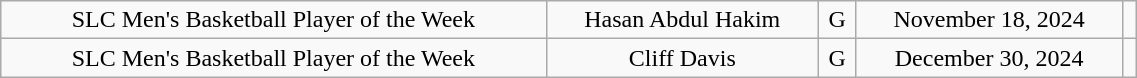<table class="wikitable" style="width: 60%;text-align: center;">
<tr align="center">
<td rowspan="1">SLC Men's Basketball Player of the Week</td>
<td>Hasan Abdul Hakim</td>
<td>G</td>
<td>November 18, 2024</td>
<td></td>
</tr>
<tr align="center">
<td rowspan="1">SLC Men's Basketball Player of the Week</td>
<td>Cliff Davis</td>
<td>G</td>
<td>December 30, 2024</td>
<td></td>
</tr>
</table>
